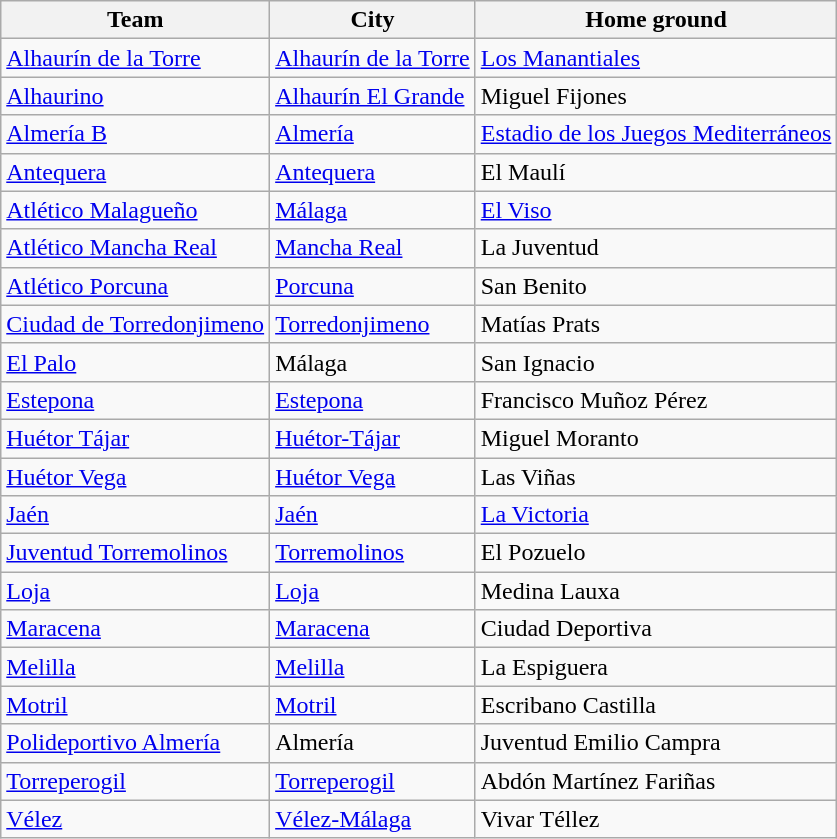<table class="wikitable sortable">
<tr>
<th>Team</th>
<th>City</th>
<th>Home ground</th>
</tr>
<tr>
<td><a href='#'>Alhaurín de la Torre</a></td>
<td><a href='#'>Alhaurín de la Torre</a></td>
<td><a href='#'>Los Manantiales</a></td>
</tr>
<tr>
<td><a href='#'>Alhaurino</a></td>
<td><a href='#'>Alhaurín El Grande</a></td>
<td>Miguel Fijones</td>
</tr>
<tr>
<td><a href='#'>Almería B</a></td>
<td><a href='#'>Almería</a></td>
<td><a href='#'>Estadio de los Juegos Mediterráneos</a></td>
</tr>
<tr>
<td><a href='#'>Antequera</a></td>
<td><a href='#'>Antequera</a></td>
<td>El Maulí</td>
</tr>
<tr>
<td><a href='#'>Atlético Malagueño</a></td>
<td><a href='#'>Málaga</a></td>
<td><a href='#'>El Viso</a></td>
</tr>
<tr>
<td><a href='#'>Atlético Mancha Real</a></td>
<td><a href='#'>Mancha Real</a></td>
<td>La Juventud</td>
</tr>
<tr>
<td><a href='#'>Atlético Porcuna</a></td>
<td><a href='#'>Porcuna</a></td>
<td>San Benito</td>
</tr>
<tr>
<td><a href='#'>Ciudad de Torredonjimeno</a></td>
<td><a href='#'>Torredonjimeno</a></td>
<td>Matías Prats</td>
</tr>
<tr>
<td><a href='#'>El Palo</a></td>
<td>Málaga</td>
<td>San Ignacio</td>
</tr>
<tr>
<td><a href='#'>Estepona</a></td>
<td><a href='#'>Estepona</a></td>
<td>Francisco Muñoz Pérez</td>
</tr>
<tr>
<td><a href='#'>Huétor Tájar</a></td>
<td><a href='#'>Huétor-Tájar</a></td>
<td>Miguel Moranto</td>
</tr>
<tr>
<td><a href='#'>Huétor Vega</a></td>
<td><a href='#'>Huétor Vega</a></td>
<td>Las Viñas</td>
</tr>
<tr>
<td><a href='#'>Jaén</a></td>
<td><a href='#'>Jaén</a></td>
<td><a href='#'>La Victoria</a></td>
</tr>
<tr>
<td><a href='#'>Juventud Torremolinos</a></td>
<td><a href='#'>Torremolinos</a></td>
<td>El Pozuelo</td>
</tr>
<tr>
<td><a href='#'>Loja</a></td>
<td><a href='#'>Loja</a></td>
<td>Medina Lauxa</td>
</tr>
<tr>
<td><a href='#'>Maracena</a></td>
<td><a href='#'>Maracena</a></td>
<td>Ciudad Deportiva</td>
</tr>
<tr>
<td><a href='#'>Melilla</a></td>
<td><a href='#'>Melilla</a></td>
<td>La Espiguera</td>
</tr>
<tr>
<td><a href='#'>Motril</a></td>
<td><a href='#'>Motril</a></td>
<td>Escribano Castilla</td>
</tr>
<tr>
<td><a href='#'>Polideportivo Almería</a></td>
<td>Almería</td>
<td>Juventud Emilio Campra</td>
</tr>
<tr>
<td><a href='#'>Torreperogil</a></td>
<td><a href='#'>Torreperogil</a></td>
<td>Abdón Martínez Fariñas</td>
</tr>
<tr>
<td><a href='#'>Vélez</a></td>
<td><a href='#'>Vélez-Málaga</a></td>
<td>Vivar Téllez</td>
</tr>
</table>
